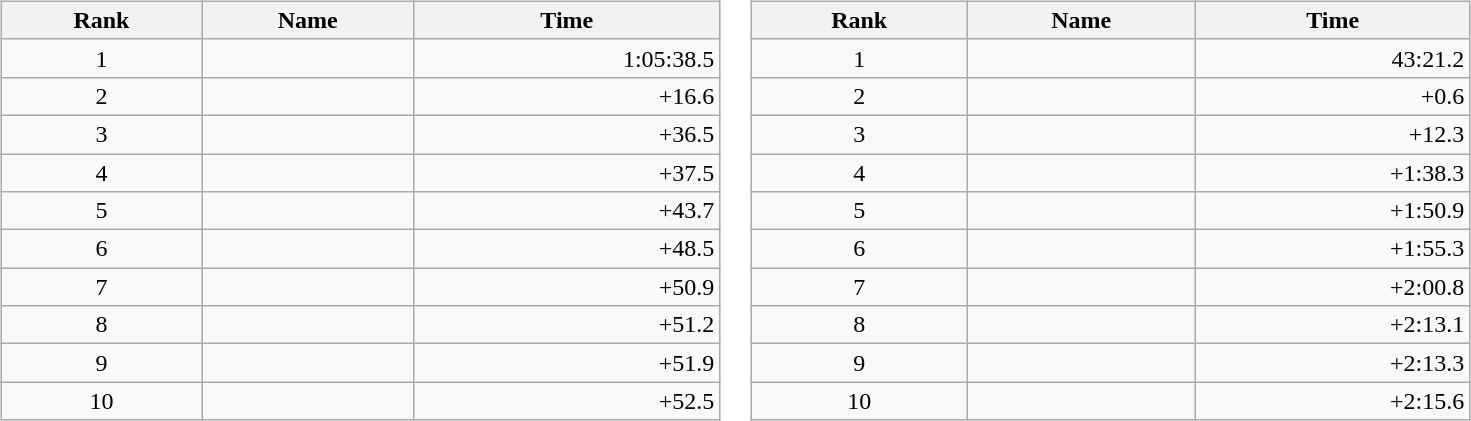<table border="0">
<tr>
<td valign="top"><br><table class="wikitable" style="width:30em;margin-bottom:0;">
<tr>
<th>Rank</th>
<th>Name</th>
<th>Time</th>
</tr>
<tr>
<td style="text-align:center;">1</td>
<td></td>
<td align="right">1:05:38.5</td>
</tr>
<tr>
<td style="text-align:center;">2</td>
<td></td>
<td align="right">+16.6</td>
</tr>
<tr>
<td style="text-align:center;">3</td>
<td></td>
<td align="right">+36.5</td>
</tr>
<tr>
<td style="text-align:center;">4</td>
<td></td>
<td align="right">+37.5</td>
</tr>
<tr>
<td style="text-align:center;">5</td>
<td></td>
<td align="right">+43.7</td>
</tr>
<tr>
<td style="text-align:center;">6</td>
<td></td>
<td align="right">+48.5</td>
</tr>
<tr>
<td style="text-align:center;">7</td>
<td></td>
<td align="right">+50.9</td>
</tr>
<tr>
<td style="text-align:center;">8</td>
<td></td>
<td align="right">+51.2</td>
</tr>
<tr>
<td style="text-align:center;">9</td>
<td></td>
<td align="right">+51.9</td>
</tr>
<tr>
<td style="text-align:center;">10</td>
<td></td>
<td align="right">+52.5</td>
</tr>
</table>
</td>
<td valign="top"><br><table class="wikitable" style="width:30em;margin-bottom:0;">
<tr>
<th>Rank</th>
<th>Name</th>
<th>Time</th>
</tr>
<tr>
<td style="text-align:center;">1</td>
<td></td>
<td align="right">43:21.2</td>
</tr>
<tr>
<td style="text-align:center;">2</td>
<td></td>
<td align="right">+0.6</td>
</tr>
<tr>
<td style="text-align:center;">3</td>
<td></td>
<td align="right">+12.3</td>
</tr>
<tr>
<td style="text-align:center;">4</td>
<td></td>
<td align="right">+1:38.3</td>
</tr>
<tr>
<td style="text-align:center;">5</td>
<td></td>
<td align="right">+1:50.9</td>
</tr>
<tr>
<td style="text-align:center;">6</td>
<td></td>
<td align="right">+1:55.3</td>
</tr>
<tr>
<td style="text-align:center;">7</td>
<td></td>
<td align="right">+2:00.8</td>
</tr>
<tr>
<td style="text-align:center;">8</td>
<td></td>
<td align="right">+2:13.1</td>
</tr>
<tr>
<td style="text-align:center;">9</td>
<td></td>
<td align="right">+2:13.3</td>
</tr>
<tr>
<td style="text-align:center;">10</td>
<td></td>
<td align="right">+2:15.6</td>
</tr>
</table>
</td>
</tr>
</table>
